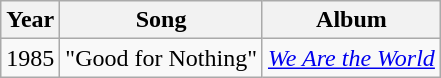<table class="wikitable">
<tr>
<th>Year</th>
<th>Song</th>
<th>Album</th>
</tr>
<tr>
<td>1985</td>
<td>"Good for Nothing"</td>
<td><em><a href='#'>We Are the World</a></em></td>
</tr>
</table>
